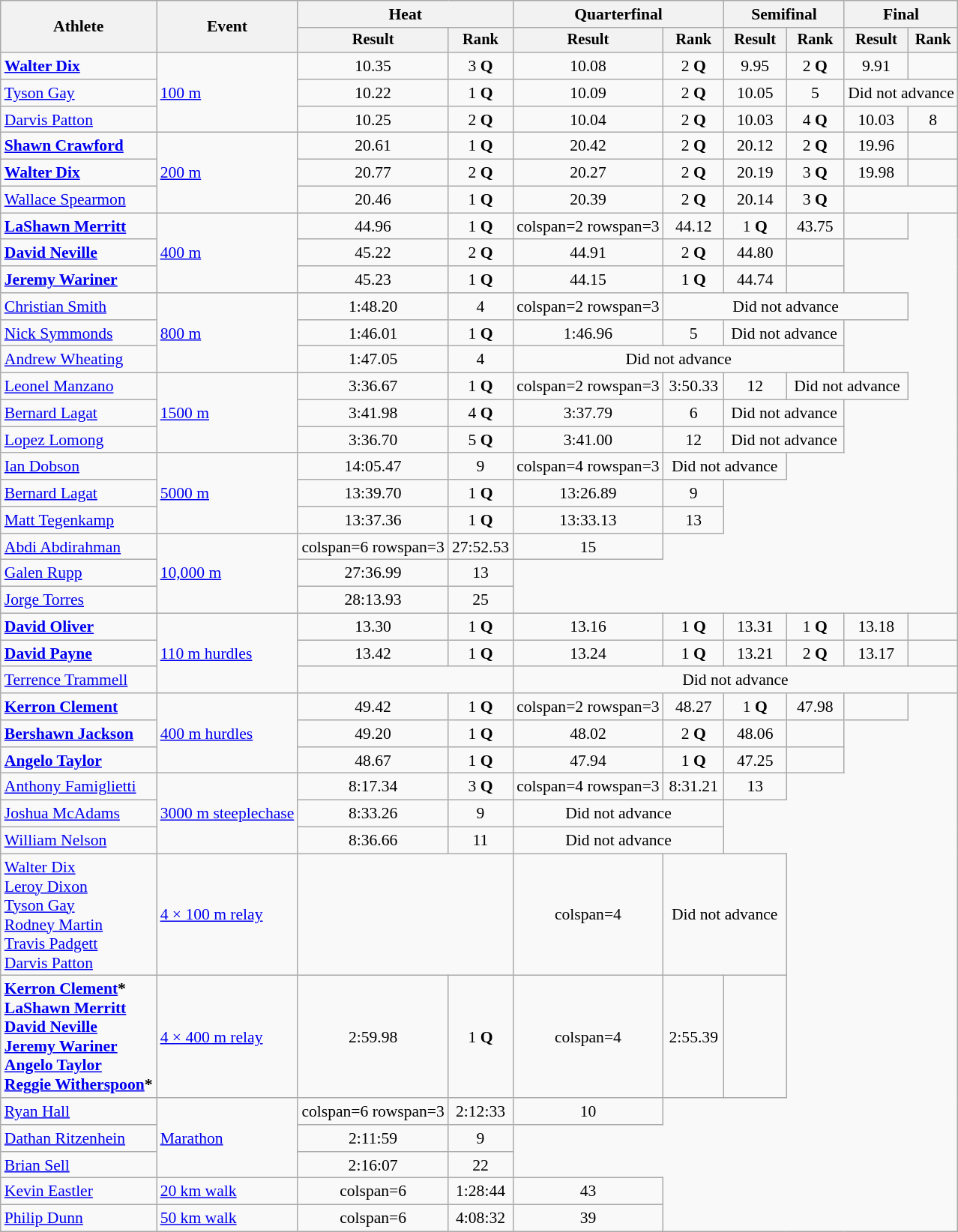<table class=wikitable style=font-size:90%;text-align:center>
<tr>
<th rowspan=2>Athlete</th>
<th rowspan=2>Event</th>
<th colspan=2>Heat</th>
<th colspan=2">Quarterfinal</th>
<th colspan=2>Semifinal</th>
<th colspan=2>Final</th>
</tr>
<tr style=font-size:95%>
<th>Result</th>
<th>Rank</th>
<th>Result</th>
<th>Rank</th>
<th>Result</th>
<th>Rank</th>
<th>Result</th>
<th>Rank</th>
</tr>
<tr>
<td align=left><strong><a href='#'>Walter Dix</a></strong></td>
<td align=left rowspan=3><a href='#'>100 m</a></td>
<td>10.35</td>
<td>3 <strong>Q</strong></td>
<td>10.08</td>
<td>2 <strong>Q</strong></td>
<td>9.95</td>
<td>2 <strong>Q</strong></td>
<td>9.91</td>
<td></td>
</tr>
<tr>
<td align=left><a href='#'>Tyson Gay</a></td>
<td>10.22</td>
<td>1 <strong>Q</strong></td>
<td>10.09</td>
<td>2 <strong>Q</strong></td>
<td>10.05</td>
<td>5</td>
<td colspan=2>Did not advance</td>
</tr>
<tr>
<td align=left><a href='#'>Darvis Patton</a></td>
<td>10.25</td>
<td>2 <strong>Q</strong></td>
<td>10.04</td>
<td>2 <strong>Q</strong></td>
<td>10.03</td>
<td>4 <strong>Q</strong></td>
<td>10.03</td>
<td>8</td>
</tr>
<tr>
<td align=left><strong><a href='#'>Shawn Crawford</a></strong></td>
<td align=left rowspan=3><a href='#'>200 m</a></td>
<td>20.61</td>
<td>1 <strong>Q</strong></td>
<td>20.42</td>
<td>2 <strong>Q</strong></td>
<td>20.12</td>
<td>2 <strong>Q</strong></td>
<td>19.96</td>
<td></td>
</tr>
<tr>
<td align=left><strong><a href='#'>Walter Dix</a></strong></td>
<td>20.77</td>
<td>2 <strong>Q</strong></td>
<td>20.27</td>
<td>2 <strong>Q</strong></td>
<td>20.19</td>
<td>3 <strong>Q</strong></td>
<td>19.98</td>
<td></td>
</tr>
<tr>
<td align=left><a href='#'>Wallace Spearmon</a></td>
<td>20.46</td>
<td>1 <strong>Q</strong></td>
<td>20.39</td>
<td>2 <strong>Q</strong></td>
<td>20.14</td>
<td>3 <strong>Q</strong></td>
<td colspan=2></td>
</tr>
<tr>
<td align=left><strong><a href='#'>LaShawn Merritt</a></strong></td>
<td align=left rowspan=3><a href='#'>400 m</a></td>
<td>44.96</td>
<td>1 <strong>Q</strong></td>
<td>colspan=2 rowspan=3 </td>
<td>44.12</td>
<td>1 <strong>Q</strong></td>
<td>43.75</td>
<td></td>
</tr>
<tr>
<td align=left><strong><a href='#'>David Neville</a></strong></td>
<td>45.22</td>
<td>2 <strong>Q</strong></td>
<td>44.91</td>
<td>2 <strong>Q</strong></td>
<td>44.80</td>
<td></td>
</tr>
<tr>
<td align=left><strong><a href='#'>Jeremy Wariner</a></strong></td>
<td>45.23</td>
<td>1 <strong>Q</strong></td>
<td>44.15</td>
<td>1 <strong>Q</strong></td>
<td>44.74</td>
<td></td>
</tr>
<tr>
<td align=left><a href='#'>Christian Smith</a></td>
<td align=left rowspan=3><a href='#'>800 m</a></td>
<td>1:48.20</td>
<td>4</td>
<td>colspan=2 rowspan=3 </td>
<td colspan=4>Did not advance</td>
</tr>
<tr>
<td align=left><a href='#'>Nick Symmonds</a></td>
<td>1:46.01</td>
<td>1 <strong>Q</strong></td>
<td>1:46.96</td>
<td>5</td>
<td colspan=2>Did not advance</td>
</tr>
<tr>
<td align=left><a href='#'>Andrew Wheating</a></td>
<td>1:47.05</td>
<td>4</td>
<td colspan=4>Did not advance</td>
</tr>
<tr>
<td align=left><a href='#'>Leonel Manzano</a></td>
<td align=left rowspan=3><a href='#'>1500 m</a></td>
<td>3:36.67</td>
<td>1 <strong>Q</strong></td>
<td>colspan=2 rowspan=3 </td>
<td>3:50.33</td>
<td>12</td>
<td colspan=2>Did not advance</td>
</tr>
<tr>
<td align=left><a href='#'>Bernard Lagat</a></td>
<td>3:41.98</td>
<td>4 <strong>Q</strong></td>
<td>3:37.79</td>
<td>6</td>
<td colspan=2>Did not advance</td>
</tr>
<tr>
<td align=left><a href='#'>Lopez Lomong</a></td>
<td>3:36.70</td>
<td>5 <strong>Q</strong></td>
<td>3:41.00</td>
<td>12</td>
<td colspan=2>Did not advance</td>
</tr>
<tr>
<td align=left><a href='#'>Ian Dobson</a></td>
<td align=left rowspan=3><a href='#'>5000 m</a></td>
<td>14:05.47</td>
<td>9</td>
<td>colspan=4 rowspan=3 </td>
<td colspan=2>Did not advance</td>
</tr>
<tr>
<td align=left><a href='#'>Bernard Lagat</a></td>
<td>13:39.70</td>
<td>1 <strong>Q</strong></td>
<td>13:26.89</td>
<td>9</td>
</tr>
<tr>
<td align=left><a href='#'>Matt Tegenkamp</a></td>
<td>13:37.36</td>
<td>1 <strong>Q</strong></td>
<td>13:33.13</td>
<td>13</td>
</tr>
<tr>
<td align=left><a href='#'>Abdi Abdirahman</a></td>
<td align=left rowspan=3><a href='#'>10,000 m</a></td>
<td>colspan=6 rowspan=3 </td>
<td>27:52.53</td>
<td>15</td>
</tr>
<tr>
<td align=left><a href='#'>Galen Rupp</a></td>
<td>27:36.99</td>
<td>13</td>
</tr>
<tr>
<td align=left><a href='#'>Jorge Torres</a></td>
<td>28:13.93</td>
<td>25</td>
</tr>
<tr>
<td align=left><strong><a href='#'>David Oliver</a></strong></td>
<td align=left rowspan=3><a href='#'>110 m hurdles</a></td>
<td>13.30</td>
<td>1 <strong>Q</strong></td>
<td>13.16</td>
<td>1 <strong>Q</strong></td>
<td>13.31</td>
<td>1 <strong>Q</strong></td>
<td>13.18</td>
<td></td>
</tr>
<tr>
<td align=left><strong><a href='#'>David Payne</a></strong></td>
<td>13.42</td>
<td>1 <strong>Q</strong></td>
<td>13.24</td>
<td>1 <strong>Q</strong></td>
<td>13.21</td>
<td>2 <strong>Q</strong></td>
<td>13.17</td>
<td></td>
</tr>
<tr>
<td align=left><a href='#'>Terrence Trammell</a></td>
<td colspan=2></td>
<td colspan=6>Did not advance</td>
</tr>
<tr>
<td align=left><strong><a href='#'>Kerron Clement</a></strong></td>
<td align=left rowspan=3><a href='#'>400 m hurdles</a></td>
<td>49.42</td>
<td>1 <strong>Q</strong></td>
<td>colspan=2 rowspan=3 </td>
<td>48.27</td>
<td>1 <strong>Q</strong></td>
<td>47.98</td>
<td></td>
</tr>
<tr>
<td align=left><strong><a href='#'>Bershawn Jackson</a></strong></td>
<td>49.20</td>
<td>1 <strong>Q</strong></td>
<td>48.02</td>
<td>2 <strong>Q</strong></td>
<td>48.06</td>
<td></td>
</tr>
<tr>
<td align=left><strong><a href='#'>Angelo Taylor</a></strong></td>
<td>48.67</td>
<td>1 <strong>Q</strong></td>
<td>47.94</td>
<td>1 <strong>Q</strong></td>
<td>47.25</td>
<td></td>
</tr>
<tr>
<td align=left><a href='#'>Anthony Famiglietti</a></td>
<td align=left rowspan=3><a href='#'>3000 m steeplechase</a></td>
<td>8:17.34</td>
<td>3 <strong>Q</strong></td>
<td>colspan=4 rowspan=3 </td>
<td>8:31.21</td>
<td>13</td>
</tr>
<tr>
<td align=left><a href='#'>Joshua McAdams</a></td>
<td>8:33.26</td>
<td>9</td>
<td colspan=2>Did not advance</td>
</tr>
<tr>
<td align=left><a href='#'>William Nelson</a></td>
<td>8:36.66</td>
<td>11</td>
<td colspan=2>Did not advance</td>
</tr>
<tr>
<td align=left><a href='#'>Walter Dix</a><br><a href='#'>Leroy Dixon</a><br><a href='#'>Tyson Gay</a><br><a href='#'>Rodney Martin</a><br><a href='#'>Travis Padgett</a><br><a href='#'>Darvis Patton</a></td>
<td align=left><a href='#'>4 × 100 m relay</a></td>
<td colspan=2></td>
<td>colspan=4 </td>
<td colspan=2>Did not advance</td>
</tr>
<tr>
<td align=left><strong><a href='#'>Kerron Clement</a>*<br><a href='#'>LaShawn Merritt</a><br><a href='#'>David Neville</a><br><a href='#'>Jeremy Wariner</a><br><a href='#'>Angelo Taylor</a><br><a href='#'>Reggie Witherspoon</a>*</strong></td>
<td align=left><a href='#'>4 × 400 m relay</a></td>
<td>2:59.98</td>
<td>1 <strong>Q</strong></td>
<td>colspan=4 </td>
<td>2:55.39 </td>
<td></td>
</tr>
<tr>
<td align=left><a href='#'>Ryan Hall</a></td>
<td align=left rowspan=3><a href='#'>Marathon</a></td>
<td>colspan=6 rowspan=3 </td>
<td>2:12:33</td>
<td>10</td>
</tr>
<tr>
<td align=left><a href='#'>Dathan Ritzenhein</a></td>
<td>2:11:59</td>
<td>9</td>
</tr>
<tr>
<td align=left><a href='#'>Brian Sell</a></td>
<td>2:16:07</td>
<td>22</td>
</tr>
<tr>
<td align=left><a href='#'>Kevin Eastler</a></td>
<td align=left><a href='#'>20 km walk</a></td>
<td>colspan=6 </td>
<td>1:28:44</td>
<td>43</td>
</tr>
<tr>
<td align=left><a href='#'>Philip Dunn</a></td>
<td align=left><a href='#'>50 km walk</a></td>
<td>colspan=6 </td>
<td>4:08:32</td>
<td>39</td>
</tr>
</table>
